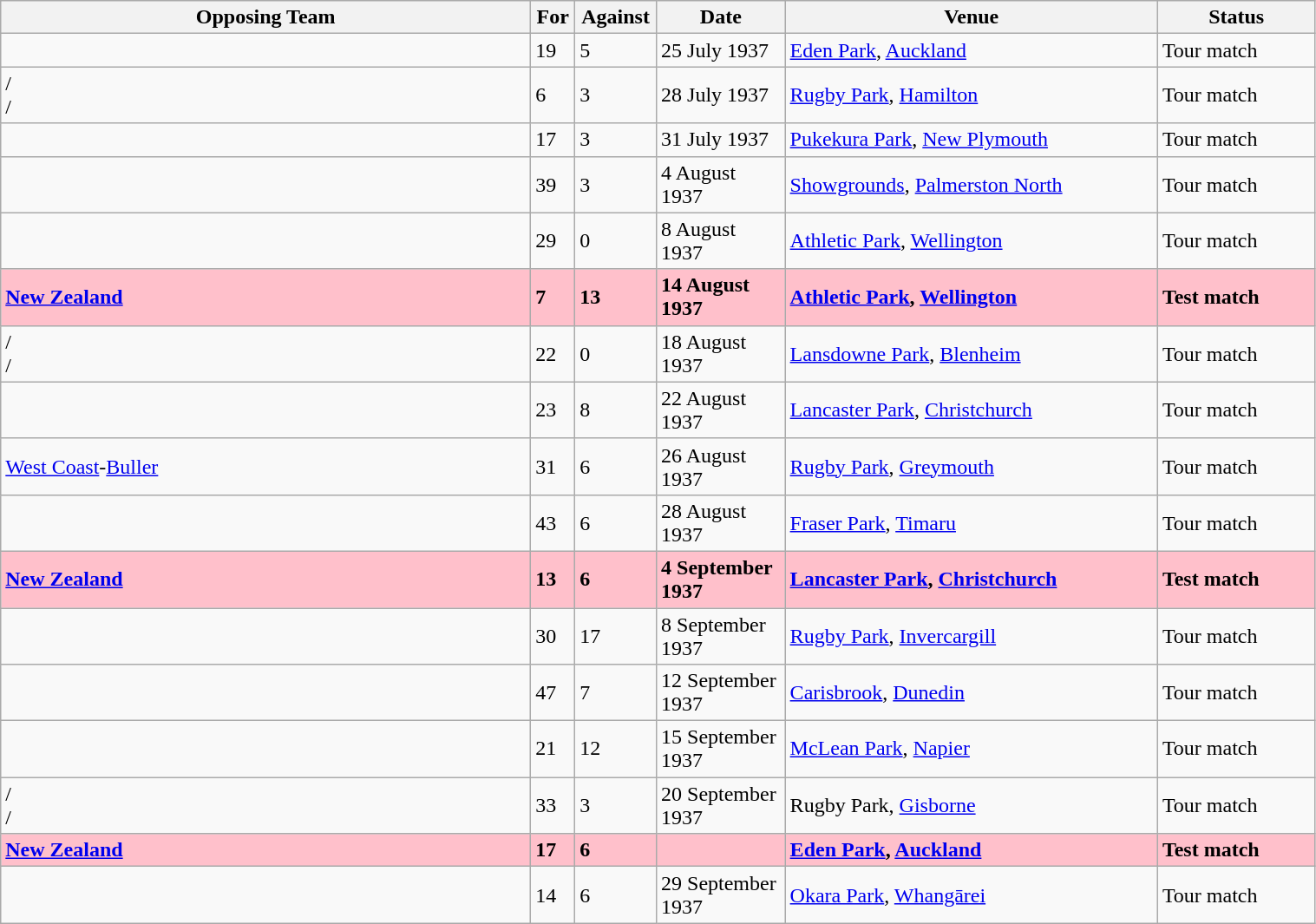<table class = "wikitable" style="width: 80%; border: 1px solid darkgray">
<tr>
<th scope="col" width="37%">Opposing Team</th>
<th scope="col" width="2%">For</th>
<th scope="col" width="3%">Against</th>
<th scope="col" width="9%">Date</th>
<th scope="col" width="26%">Venue</th>
<th scope="col" width="11%">Status</th>
</tr>
<tr>
<td></td>
<td>19</td>
<td>5</td>
<td>25 July 1937</td>
<td><a href='#'>Eden Park</a>, <a href='#'>Auckland</a></td>
<td>Tour match</td>
</tr>
<tr>
<td> /<br> /<br></td>
<td>6</td>
<td>3</td>
<td>28 July 1937</td>
<td><a href='#'>Rugby Park</a>, <a href='#'>Hamilton</a></td>
<td>Tour match</td>
</tr>
<tr>
<td></td>
<td>17</td>
<td>3</td>
<td>31 July 1937</td>
<td><a href='#'>Pukekura Park</a>, <a href='#'>New Plymouth</a></td>
<td>Tour match</td>
</tr>
<tr>
<td></td>
<td>39</td>
<td>3</td>
<td>4 August 1937</td>
<td><a href='#'>Showgrounds</a>, <a href='#'>Palmerston North</a></td>
<td>Tour match</td>
</tr>
<tr>
<td></td>
<td>29</td>
<td>0</td>
<td>8 August 1937</td>
<td><a href='#'>Athletic Park</a>, <a href='#'>Wellington</a></td>
<td>Tour match</td>
</tr>
<tr bgcolor=pink>
<td> <strong><a href='#'>New Zealand</a></strong></td>
<td><strong>7</strong></td>
<td><strong>13</strong></td>
<td><strong>14 August 1937</strong></td>
<td><strong><a href='#'>Athletic Park</a>, <a href='#'>Wellington</a></strong></td>
<td><strong>Test match</strong></td>
</tr>
<tr>
<td> /<br> /<br></td>
<td>22</td>
<td>0</td>
<td>18 August 1937</td>
<td><a href='#'>Lansdowne Park</a>, <a href='#'>Blenheim</a></td>
<td>Tour match</td>
</tr>
<tr>
<td></td>
<td>23</td>
<td>8</td>
<td>22 August 1937</td>
<td><a href='#'>Lancaster Park</a>, <a href='#'>Christchurch</a></td>
<td>Tour match</td>
</tr>
<tr>
<td> <a href='#'>West Coast</a>-<a href='#'>Buller</a></td>
<td>31</td>
<td>6</td>
<td>26 August 1937</td>
<td><a href='#'>Rugby Park</a>, <a href='#'>Greymouth</a></td>
<td>Tour match</td>
</tr>
<tr>
<td></td>
<td>43</td>
<td>6</td>
<td>28 August 1937</td>
<td><a href='#'>Fraser Park</a>, <a href='#'>Timaru</a></td>
<td>Tour match</td>
</tr>
<tr bgcolor=pink>
<td> <strong><a href='#'>New Zealand</a></strong></td>
<td><strong>13</strong></td>
<td><strong>6</strong></td>
<td><strong>4 September 1937</strong></td>
<td><strong><a href='#'>Lancaster Park</a>, <a href='#'>Christchurch</a></strong></td>
<td><strong>Test match</strong></td>
</tr>
<tr>
<td></td>
<td>30</td>
<td>17</td>
<td>8 September 1937</td>
<td><a href='#'>Rugby Park</a>, <a href='#'>Invercargill</a></td>
<td>Tour match</td>
</tr>
<tr>
<td></td>
<td>47</td>
<td>7</td>
<td>12 September 1937</td>
<td><a href='#'>Carisbrook</a>, <a href='#'>Dunedin</a></td>
<td>Tour match</td>
</tr>
<tr>
<td></td>
<td>21</td>
<td>12</td>
<td>15 September 1937</td>
<td><a href='#'>McLean Park</a>, <a href='#'>Napier</a></td>
<td>Tour match</td>
</tr>
<tr>
<td> /<br> /<br></td>
<td>33</td>
<td>3</td>
<td>20 September 1937</td>
<td>Rugby Park, <a href='#'>Gisborne</a></td>
<td>Tour match</td>
</tr>
<tr bgcolor=pink>
<td> <strong><a href='#'>New Zealand</a></strong></td>
<td><strong>17</strong></td>
<td><strong>6</strong></td>
<td><strong></strong></td>
<td><strong><a href='#'>Eden Park</a>, <a href='#'>Auckland</a></strong></td>
<td><strong>Test match</strong></td>
</tr>
<tr>
<td></td>
<td>14</td>
<td>6</td>
<td>29 September 1937</td>
<td><a href='#'>Okara Park</a>, <a href='#'>Whangārei</a></td>
<td>Tour match</td>
</tr>
</table>
